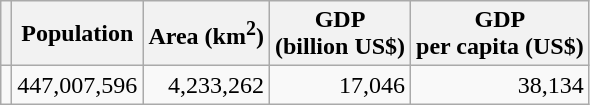<table class="wikitable" style="text-align:right;">
<tr>
<th></th>
<th>Population</th>
<th>Area (km<sup>2</sup>)</th>
<th>GDP <br>(billion US$)</th>
<th>GDP <br>per capita (US$)</th>
</tr>
<tr>
<td></td>
<td>447,007,596</td>
<td>4,233,262</td>
<td>17,046</td>
<td>38,134</td>
</tr>
</table>
